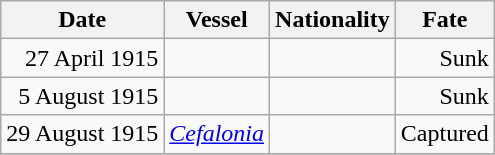<table class="wikitable" style="text-align:center;">
<tr>
<th scope="col">Date</th>
<th scope="col">Vessel</th>
<th scope="col">Nationality</th>
<th scope="col">Fate</th>
</tr>
<tr>
<td align="right">27 April 1915</td>
<td align="left"></td>
<td align="left"></td>
<td align="right">Sunk</td>
</tr>
<tr>
<td align="right">5 August 1915</td>
<td align="left"></td>
<td align="left"></td>
<td align="right">Sunk</td>
</tr>
<tr>
<td align="right">29 August 1915</td>
<td align="left"><a href='#'><em>Cefalonia</em></a></td>
<td align="left"></td>
<td align="left">Captured</td>
</tr>
<tr>
</tr>
</table>
